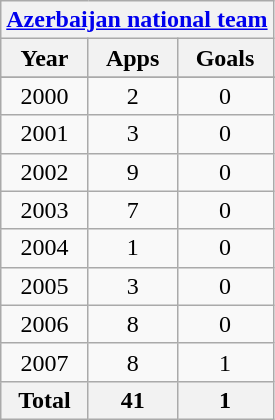<table class="wikitable" style="text-align:center">
<tr>
<th colspan=3><a href='#'>Azerbaijan national team</a></th>
</tr>
<tr>
<th>Year</th>
<th>Apps</th>
<th>Goals</th>
</tr>
<tr>
</tr>
<tr>
<td>2000</td>
<td>2</td>
<td>0</td>
</tr>
<tr>
<td>2001</td>
<td>3</td>
<td>0</td>
</tr>
<tr>
<td>2002</td>
<td>9</td>
<td>0</td>
</tr>
<tr>
<td>2003</td>
<td>7</td>
<td>0</td>
</tr>
<tr>
<td>2004</td>
<td>1</td>
<td>0</td>
</tr>
<tr>
<td>2005</td>
<td>3</td>
<td>0</td>
</tr>
<tr>
<td>2006</td>
<td>8</td>
<td>0</td>
</tr>
<tr>
<td>2007</td>
<td>8</td>
<td>1</td>
</tr>
<tr>
<th>Total</th>
<th>41</th>
<th>1</th>
</tr>
</table>
